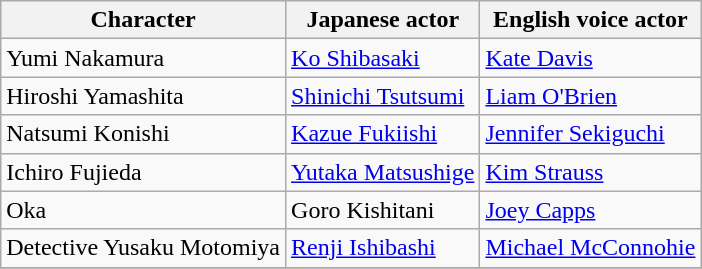<table class=wikitable>
<tr>
<th>Character</th>
<th>Japanese actor</th>
<th>English voice actor</th>
</tr>
<tr>
<td>Yumi Nakamura</td>
<td><a href='#'>Ko Shibasaki</a></td>
<td><a href='#'>Kate Davis</a></td>
</tr>
<tr>
<td>Hiroshi Yamashita</td>
<td><a href='#'>Shinichi Tsutsumi</a></td>
<td><a href='#'>Liam O'Brien</a></td>
</tr>
<tr>
<td>Natsumi Konishi</td>
<td><a href='#'>Kazue Fukiishi</a></td>
<td><a href='#'>Jennifer Sekiguchi</a></td>
</tr>
<tr>
<td>Ichiro Fujieda</td>
<td><a href='#'>Yutaka Matsushige</a></td>
<td><a href='#'>Kim Strauss</a></td>
</tr>
<tr>
<td>Oka</td>
<td>Goro Kishitani</td>
<td><a href='#'>Joey Capps</a></td>
</tr>
<tr>
<td>Detective Yusaku Motomiya</td>
<td><a href='#'>Renji Ishibashi</a></td>
<td><a href='#'>Michael McConnohie</a></td>
</tr>
<tr>
</tr>
</table>
